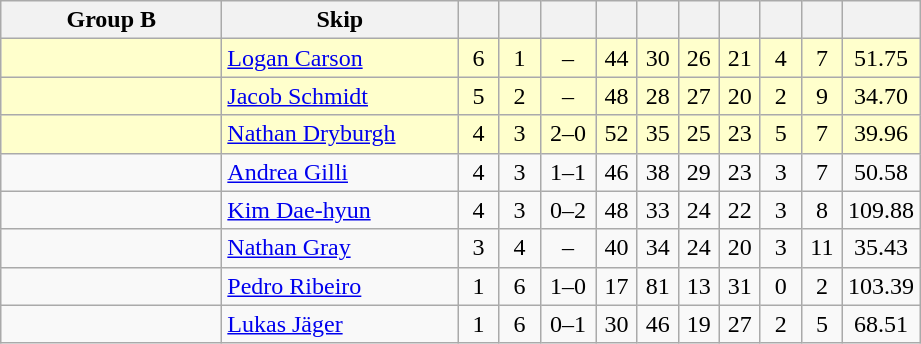<table class=wikitable style="text-align:center;">
<tr>
<th width=140>Group B</th>
<th width=150>Skip</th>
<th width=20></th>
<th width=20></th>
<th width=30></th>
<th width=20></th>
<th width=20></th>
<th width=20></th>
<th width=20></th>
<th width=20></th>
<th width=20></th>
<th width=20></th>
</tr>
<tr bgcolor=#ffffcc>
<td style="text-align:left;"></td>
<td style="text-align:left;"><a href='#'>Logan Carson</a></td>
<td>6</td>
<td>1</td>
<td>–</td>
<td>44</td>
<td>30</td>
<td>26</td>
<td>21</td>
<td>4</td>
<td>7</td>
<td>51.75</td>
</tr>
<tr bgcolor=#ffffcc>
<td style="text-align:left;"></td>
<td style="text-align:left;"><a href='#'>Jacob Schmidt</a></td>
<td>5</td>
<td>2</td>
<td>–</td>
<td>48</td>
<td>28</td>
<td>27</td>
<td>20</td>
<td>2</td>
<td>9</td>
<td>34.70</td>
</tr>
<tr bgcolor=#ffffcc>
<td style="text-align:left;"></td>
<td style="text-align:left;"><a href='#'>Nathan Dryburgh</a></td>
<td>4</td>
<td>3</td>
<td>2–0</td>
<td>52</td>
<td>35</td>
<td>25</td>
<td>23</td>
<td>5</td>
<td>7</td>
<td>39.96</td>
</tr>
<tr>
<td style="text-align:left;"></td>
<td style="text-align:left;"><a href='#'>Andrea Gilli</a></td>
<td>4</td>
<td>3</td>
<td>1–1</td>
<td>46</td>
<td>38</td>
<td>29</td>
<td>23</td>
<td>3</td>
<td>7</td>
<td>50.58</td>
</tr>
<tr>
<td style="text-align:left;"></td>
<td style="text-align:left;"><a href='#'>Kim Dae-hyun</a></td>
<td>4</td>
<td>3</td>
<td>0–2</td>
<td>48</td>
<td>33</td>
<td>24</td>
<td>22</td>
<td>3</td>
<td>8</td>
<td>109.88</td>
</tr>
<tr>
<td style="text-align:left;"></td>
<td style="text-align:left;"><a href='#'>Nathan Gray</a></td>
<td>3</td>
<td>4</td>
<td>–</td>
<td>40</td>
<td>34</td>
<td>24</td>
<td>20</td>
<td>3</td>
<td>11</td>
<td>35.43</td>
</tr>
<tr>
<td style="text-align:left;"></td>
<td style="text-align:left;"><a href='#'>Pedro Ribeiro</a></td>
<td>1</td>
<td>6</td>
<td>1–0</td>
<td>17</td>
<td>81</td>
<td>13</td>
<td>31</td>
<td>0</td>
<td>2</td>
<td>103.39</td>
</tr>
<tr>
<td style="text-align:left;"></td>
<td style="text-align:left;"><a href='#'>Lukas Jäger</a></td>
<td>1</td>
<td>6</td>
<td>0–1</td>
<td>30</td>
<td>46</td>
<td>19</td>
<td>27</td>
<td>2</td>
<td>5</td>
<td>68.51</td>
</tr>
</table>
